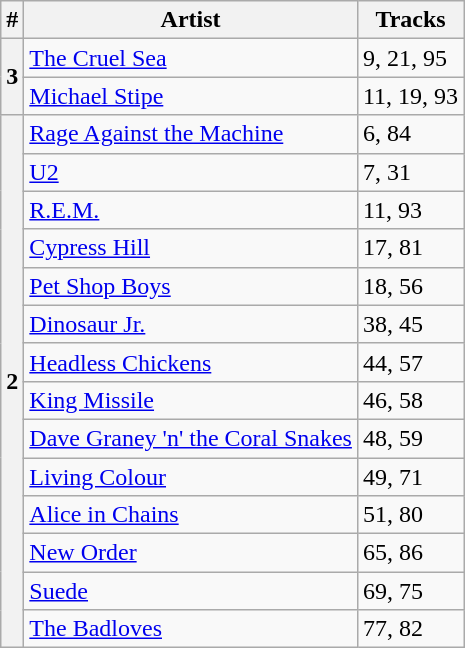<table class="wikitable sortable">
<tr>
<th>#</th>
<th>Artist</th>
<th>Tracks</th>
</tr>
<tr>
<th rowspan="2">3</th>
<td><a href='#'>The Cruel Sea</a></td>
<td>9, 21, 95</td>
</tr>
<tr>
<td><a href='#'>Michael Stipe</a></td>
<td>11, 19, 93</td>
</tr>
<tr>
<th rowspan="14">2</th>
<td><a href='#'>Rage Against the Machine</a></td>
<td>6, 84</td>
</tr>
<tr>
<td><a href='#'>U2</a></td>
<td>7, 31</td>
</tr>
<tr>
<td><a href='#'>R.E.M.</a></td>
<td>11, 93</td>
</tr>
<tr>
<td><a href='#'>Cypress Hill</a></td>
<td>17, 81</td>
</tr>
<tr>
<td><a href='#'>Pet Shop Boys</a></td>
<td>18, 56</td>
</tr>
<tr>
<td><a href='#'>Dinosaur Jr.</a></td>
<td>38, 45</td>
</tr>
<tr>
<td><a href='#'>Headless Chickens</a></td>
<td>44, 57</td>
</tr>
<tr>
<td><a href='#'>King Missile</a></td>
<td>46, 58</td>
</tr>
<tr>
<td><a href='#'>Dave Graney 'n' the Coral Snakes</a></td>
<td>48, 59</td>
</tr>
<tr>
<td><a href='#'>Living Colour</a></td>
<td>49, 71</td>
</tr>
<tr>
<td><a href='#'>Alice in Chains</a></td>
<td>51, 80</td>
</tr>
<tr>
<td><a href='#'>New Order</a></td>
<td>65, 86</td>
</tr>
<tr>
<td><a href='#'>Suede</a></td>
<td>69, 75</td>
</tr>
<tr>
<td><a href='#'>The Badloves</a></td>
<td>77, 82</td>
</tr>
</table>
